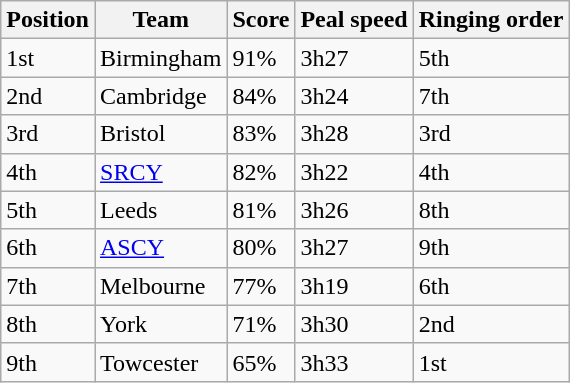<table class="wikitable">
<tr>
<th>Position</th>
<th>Team</th>
<th>Score</th>
<th>Peal speed</th>
<th>Ringing order</th>
</tr>
<tr>
<td>1st</td>
<td>Birmingham</td>
<td>91%</td>
<td>3h27</td>
<td>5th</td>
</tr>
<tr>
<td>2nd</td>
<td>Cambridge</td>
<td>84%</td>
<td>3h24</td>
<td>7th</td>
</tr>
<tr>
<td>3rd</td>
<td>Bristol</td>
<td>83%</td>
<td>3h28</td>
<td>3rd</td>
</tr>
<tr>
<td>4th</td>
<td><a href='#'>SRCY</a></td>
<td>82%</td>
<td>3h22</td>
<td>4th</td>
</tr>
<tr>
<td>5th</td>
<td>Leeds</td>
<td>81%</td>
<td>3h26</td>
<td>8th</td>
</tr>
<tr>
<td>6th</td>
<td><a href='#'>ASCY</a></td>
<td>80%</td>
<td>3h27</td>
<td>9th</td>
</tr>
<tr>
<td>7th</td>
<td>Melbourne</td>
<td>77%</td>
<td>3h19</td>
<td>6th</td>
</tr>
<tr>
<td>8th</td>
<td>York</td>
<td>71%</td>
<td>3h30</td>
<td>2nd</td>
</tr>
<tr>
<td>9th</td>
<td>Towcester</td>
<td>65%</td>
<td>3h33</td>
<td>1st</td>
</tr>
</table>
